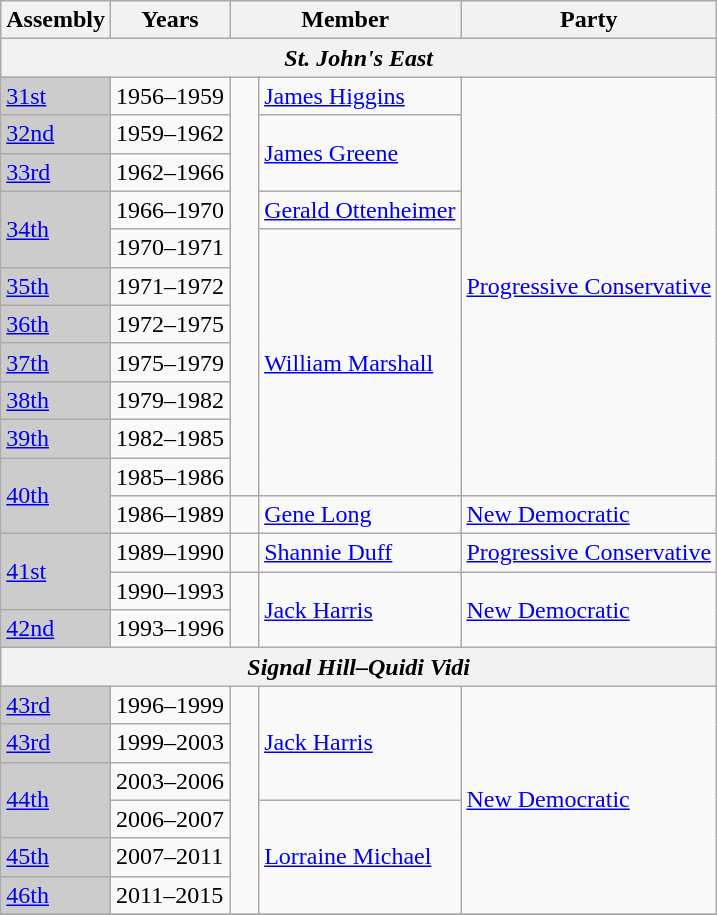<table class="wikitable">
<tr>
<th>Assembly</th>
<th>Years</th>
<th colspan="2">Member</th>
<th>Party</th>
</tr>
<tr>
<th colspan="5"><strong><em>St. John's East</em></strong></th>
</tr>
<tr>
<td bgcolor="CCCCCC"><a href='#'>31st</a></td>
<td>1956–1959</td>
<td rowspan=11 >   </td>
<td rowspan=1><a href='#'>James Higgins</a></td>
<td rowspan=11><a href='#'>Progressive Conservative</a></td>
</tr>
<tr>
<td bgcolor="CCCCCC"><a href='#'>32nd</a></td>
<td>1959–1962</td>
<td rowspan=2><a href='#'>James Greene</a></td>
</tr>
<tr>
<td bgcolor="CCCCCC"><a href='#'>33rd</a></td>
<td>1962–1966</td>
</tr>
<tr>
<td rowspan=2 bgcolor="CCCCCC"><a href='#'>34th</a></td>
<td>1966–1970</td>
<td><a href='#'>Gerald Ottenheimer</a></td>
</tr>
<tr>
<td>1970–1971</td>
<td rowspan=7><a href='#'>William Marshall</a></td>
</tr>
<tr>
<td bgcolor="CCCCCC"><a href='#'>35th</a></td>
<td>1971–1972</td>
</tr>
<tr>
<td bgcolor="CCCCCC"><a href='#'>36th</a></td>
<td>1972–1975</td>
</tr>
<tr>
<td bgcolor="CCCCCC"><a href='#'>37th</a></td>
<td>1975–1979</td>
</tr>
<tr>
<td bgcolor="CCCCCC"><a href='#'>38th</a></td>
<td>1979–1982</td>
</tr>
<tr>
<td bgcolor="CCCCCC"><a href='#'>39th</a></td>
<td>1982–1985</td>
</tr>
<tr>
<td rowspan=2 bgcolor="CCCCCC"><a href='#'>40th</a></td>
<td>1985–1986</td>
</tr>
<tr>
<td>1986–1989</td>
<td>   </td>
<td><a href='#'>Gene Long</a></td>
<td><a href='#'>New Democratic</a></td>
</tr>
<tr>
<td rowspan=2 bgcolor="CCCCCC"><a href='#'>41st</a></td>
<td>1989–1990</td>
<td rowspan=1 >   </td>
<td rowspan=1><a href='#'>Shannie Duff</a></td>
<td rowspan=1><a href='#'>Progressive Conservative</a></td>
</tr>
<tr>
<td>1990–1993</td>
<td rowspan=2 >   </td>
<td rowspan=2><a href='#'>Jack Harris</a></td>
<td rowspan=2><a href='#'>New Democratic</a></td>
</tr>
<tr>
<td bgcolor="CCCCCC"><a href='#'>42nd</a></td>
<td>1993–1996</td>
</tr>
<tr>
<th colspan="5"><strong><em>Signal Hill–Quidi Vidi </em></strong></th>
</tr>
<tr>
<td bgcolor="CCCCCC"><a href='#'>43rd</a></td>
<td>1996–1999</td>
<td rowspan=6 >   </td>
<td rowspan=3><a href='#'>Jack Harris</a></td>
<td rowspan=6><a href='#'>New Democratic</a></td>
</tr>
<tr>
<td bgcolor="CCCCCC"><a href='#'>43rd</a></td>
<td>1999–2003</td>
</tr>
<tr>
<td rowspan=2 bgcolor="CCCCCC"><a href='#'>44th</a></td>
<td>2003–2006</td>
</tr>
<tr>
<td>2006–2007</td>
<td rowspan=3><a href='#'>Lorraine Michael</a></td>
</tr>
<tr>
<td bgcolor="CCCCCC"><a href='#'>45th</a></td>
<td>2007–2011</td>
</tr>
<tr>
<td bgcolor="CCCCCC"><a href='#'>46th</a></td>
<td>2011–2015</td>
</tr>
<tr>
</tr>
</table>
